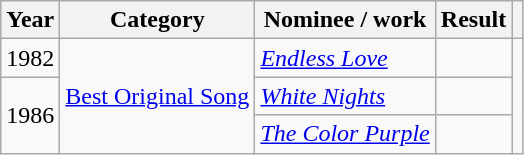<table class="wikitable">
<tr>
<th>Year</th>
<th>Category</th>
<th>Nominee / work</th>
<th>Result</th>
<th></th>
</tr>
<tr>
<td>1982</td>
<td rowspan="3"><a href='#'>Best Original Song</a></td>
<td><em><a href='#'>Endless Love</a></em><br></td>
<td></td>
<td rowspan="3"><br></td>
</tr>
<tr>
<td rowspan="2">1986</td>
<td><em><a href='#'>White Nights</a></em><br></td>
<td></td>
</tr>
<tr>
<td><em><a href='#'>The Color Purple</a></em><br></td>
<td></td>
</tr>
</table>
